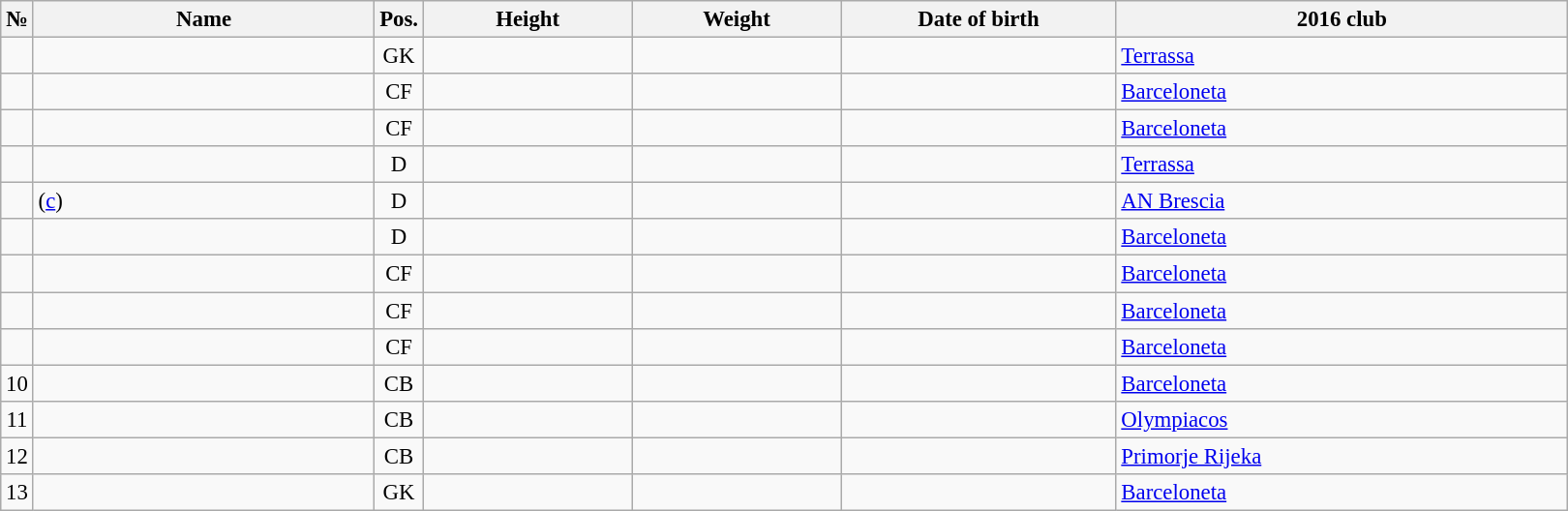<table class="wikitable sortable" style="font-size:95%; text-align:center;">
<tr>
<th>№</th>
<th style="width:15em">Name</th>
<th>Pos.</th>
<th style="width:9em">Height</th>
<th style="width:9em">Weight</th>
<th style="width:12em">Date of birth</th>
<th style="width:20em">2016 club</th>
</tr>
<tr>
<td></td>
<td align=left></td>
<td>GK</td>
<td></td>
<td></td>
<td style="text-align:right;"></td>
<td style="text-align:left;"> <a href='#'>Terrassa</a></td>
</tr>
<tr>
<td></td>
<td align=left></td>
<td>CF</td>
<td></td>
<td></td>
<td style="text-align:right;"></td>
<td style="text-align:left;"> <a href='#'>Barceloneta</a></td>
</tr>
<tr>
<td></td>
<td align=left></td>
<td>CF</td>
<td></td>
<td></td>
<td style="text-align:right;"></td>
<td style="text-align:left;"> <a href='#'>Barceloneta</a></td>
</tr>
<tr>
<td></td>
<td align=left></td>
<td>D</td>
<td></td>
<td></td>
<td style="text-align:right;"></td>
<td style="text-align:left;"> <a href='#'>Terrassa</a></td>
</tr>
<tr>
<td></td>
<td align=left> (<a href='#'>c</a>)</td>
<td>D</td>
<td></td>
<td></td>
<td style="text-align:right;"></td>
<td style="text-align:left;"> <a href='#'>AN Brescia</a></td>
</tr>
<tr>
<td></td>
<td align=left></td>
<td>D</td>
<td></td>
<td></td>
<td style="text-align:right;"></td>
<td style="text-align:left;"> <a href='#'>Barceloneta</a></td>
</tr>
<tr>
<td></td>
<td align=left></td>
<td>CF</td>
<td></td>
<td></td>
<td style="text-align:right;"></td>
<td style="text-align:left;"> <a href='#'>Barceloneta</a></td>
</tr>
<tr>
<td></td>
<td align=left></td>
<td>CF</td>
<td></td>
<td></td>
<td style="text-align:right;"></td>
<td style="text-align:left;"> <a href='#'>Barceloneta</a></td>
</tr>
<tr>
<td></td>
<td align=left></td>
<td>CF</td>
<td></td>
<td></td>
<td style="text-align:right;"></td>
<td style="text-align:left;"> <a href='#'>Barceloneta</a></td>
</tr>
<tr>
<td>10</td>
<td align=left></td>
<td>CB</td>
<td></td>
<td></td>
<td style="text-align:right;"></td>
<td style="text-align:left;"> <a href='#'>Barceloneta</a></td>
</tr>
<tr>
<td>11</td>
<td align=left></td>
<td>CB</td>
<td></td>
<td></td>
<td style="text-align:right;"></td>
<td style="text-align:left;"> <a href='#'>Olympiacos</a></td>
</tr>
<tr>
<td>12</td>
<td align=left></td>
<td>CB</td>
<td></td>
<td></td>
<td style="text-align:right;"></td>
<td style="text-align:left;"> <a href='#'>Primorje Rijeka</a></td>
</tr>
<tr>
<td>13</td>
<td align=left></td>
<td>GK</td>
<td></td>
<td></td>
<td style="text-align:right;"></td>
<td style="text-align:left;"> <a href='#'>Barceloneta</a></td>
</tr>
</table>
